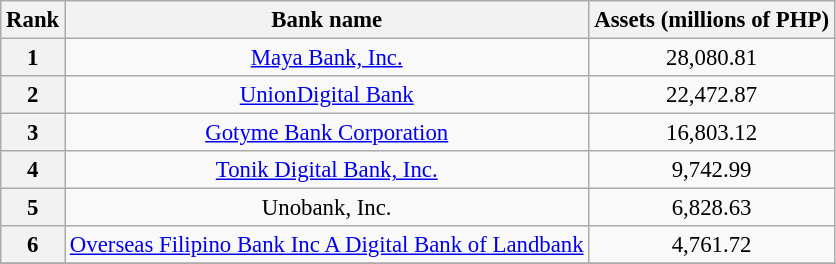<table class="wikitable" style="font-size:95%; text-align:center;">
<tr>
<th scope="col">Rank</th>
<th scope="col">Bank name</th>
<th scope="col">Assets (millions of PHP)</th>
</tr>
<tr>
<th scope="row">1</th>
<td><a href='#'>Maya Bank, Inc.</a></td>
<td>28,080.81 </td>
</tr>
<tr>
<th scope="row">2</th>
<td><a href='#'>UnionDigital Bank</a></td>
<td>22,472.87 </td>
</tr>
<tr>
<th scope="row">3</th>
<td><a href='#'>Gotyme Bank Corporation</a></td>
<td>16,803.12 </td>
</tr>
<tr>
<th scope="row">4</th>
<td><a href='#'>Tonik Digital Bank, Inc.</a></td>
<td>9,742.99 </td>
</tr>
<tr>
<th scope="row">5</th>
<td>Unobank, Inc.</td>
<td>6,828.63 </td>
</tr>
<tr>
<th scope="row">6</th>
<td><a href='#'>Overseas Filipino Bank Inc A Digital Bank of Landbank</a></td>
<td>4,761.72 </td>
</tr>
<tr>
</tr>
</table>
